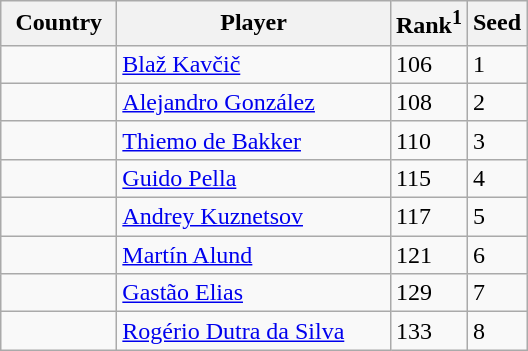<table class="sortable wikitable">
<tr>
<th width="70">Country</th>
<th width="175">Player</th>
<th>Rank<sup>1</sup></th>
<th>Seed</th>
</tr>
<tr>
<td></td>
<td><a href='#'>Blaž Kavčič</a></td>
<td>106</td>
<td>1</td>
</tr>
<tr>
<td></td>
<td><a href='#'>Alejandro González</a></td>
<td>108</td>
<td>2</td>
</tr>
<tr>
<td></td>
<td><a href='#'>Thiemo de Bakker</a></td>
<td>110</td>
<td>3</td>
</tr>
<tr>
<td></td>
<td><a href='#'>Guido Pella</a></td>
<td>115</td>
<td>4</td>
</tr>
<tr>
<td></td>
<td><a href='#'>Andrey Kuznetsov</a></td>
<td>117</td>
<td>5</td>
</tr>
<tr>
<td></td>
<td><a href='#'>Martín Alund</a></td>
<td>121</td>
<td>6</td>
</tr>
<tr>
<td></td>
<td><a href='#'>Gastão Elias</a></td>
<td>129</td>
<td>7</td>
</tr>
<tr>
<td></td>
<td><a href='#'>Rogério Dutra da Silva</a></td>
<td>133</td>
<td>8<br></td>
</tr>
</table>
